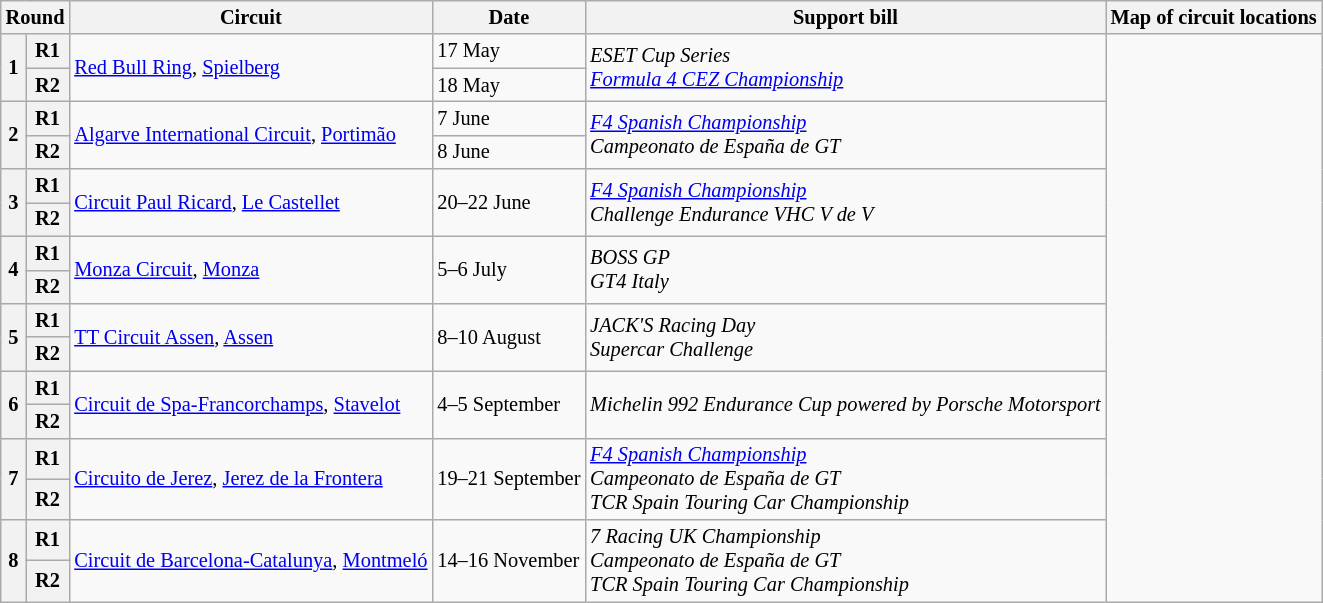<table class="wikitable" style="font-size: 85%;">
<tr>
<th colspan="2">Round</th>
<th>Circuit</th>
<th>Date</th>
<th>Support bill</th>
<th>Map of circuit locations</th>
</tr>
<tr>
<th rowspan="2">1</th>
<th>R1</th>
<td rowspan="2"> <a href='#'>Red Bull Ring</a>, <a href='#'>Spielberg</a></td>
<td>17 May</td>
<td rowspan="2"><em>ESET Cup Series<br><a href='#'>Formula 4 CEZ Championship</a></em></td>
<td rowspan="16"></td>
</tr>
<tr>
<th>R2</th>
<td>18 May</td>
</tr>
<tr>
<th rowspan="2">2</th>
<th>R1</th>
<td rowspan="2"> <a href='#'>Algarve International Circuit</a>, <a href='#'>Portimão</a></td>
<td>7 June</td>
<td rowspan="2"><em><a href='#'>F4 Spanish Championship</a><br>Campeonato de España de GT</em></td>
</tr>
<tr>
<th>R2</th>
<td>8 June</td>
</tr>
<tr>
<th rowspan="2">3</th>
<th>R1</th>
<td rowspan="2"> <a href='#'>Circuit Paul Ricard</a>, <a href='#'>Le Castellet</a></td>
<td rowspan="2">20–22 June</td>
<td rowspan="2" nowrap><em><a href='#'>F4 Spanish Championship</a><br>Challenge Endurance VHC V de V</em></td>
</tr>
<tr>
<th>R2</th>
</tr>
<tr>
<th rowspan="2">4</th>
<th>R1</th>
<td rowspan="2"> <a href='#'>Monza Circuit</a>, <a href='#'>Monza</a></td>
<td rowspan="2">5–6 July</td>
<td rowspan="2"><em>BOSS GP<br>GT4 Italy</em></td>
</tr>
<tr>
<th>R2</th>
</tr>
<tr>
<th rowspan="2">5</th>
<th>R1</th>
<td rowspan="2"> <a href='#'>TT Circuit Assen</a>, <a href='#'>Assen</a></td>
<td rowspan="2">8–10 August</td>
<td rowspan="2"><em>JACK'S Racing Day<br>Supercar Challenge</em></td>
</tr>
<tr>
<th>R2</th>
</tr>
<tr>
<th rowspan="2">6</th>
<th>R1</th>
<td rowspan="2"> <a href='#'>Circuit de Spa-Francorchamps</a>, <a href='#'>Stavelot</a></td>
<td rowspan="2">4–5 September</td>
<td rowspan="2"><em>Michelin 992 Endurance Cup powered by Porsche Motorsport</em></td>
</tr>
<tr>
<th>R2</th>
</tr>
<tr>
<th rowspan="2">7</th>
<th>R1</th>
<td rowspan="2"> <a href='#'>Circuito de Jerez</a>, <a href='#'>Jerez de la Frontera</a></td>
<td rowspan="2" nowrap>19–21 September</td>
<td rowspan="2" nowrap><em><a href='#'>F4 Spanish Championship</a><br>Campeonato de España de GT<br>TCR Spain Touring Car Championship</em></td>
</tr>
<tr>
<th>R2</th>
</tr>
<tr>
<th rowspan="2">8</th>
<th>R1</th>
<td rowspan="2" nowrap> <a href='#'>Circuit de Barcelona-Catalunya</a>, <a href='#'>Montmeló</a></td>
<td rowspan="2">14–16 November</td>
<td rowspan="2"><em>7 Racing UK Championship<br>Campeonato de España de GT<br>TCR Spain Touring Car Championship</em></td>
</tr>
<tr>
<th>R2</th>
</tr>
</table>
